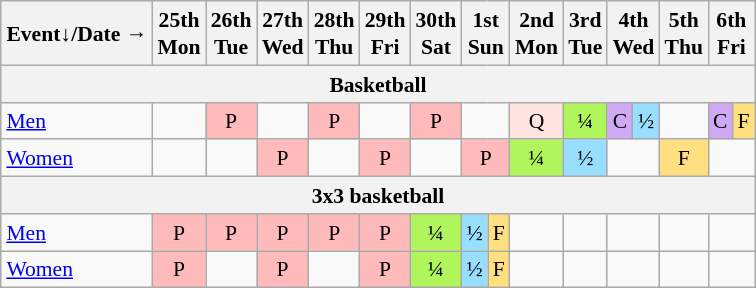<table class="wikitable" style="margin:0.5em auto; font-size:90%; line-height:1.25em; text-align:center;">
<tr>
<th>Event↓/Date →</th>
<th>25th<br>Mon</th>
<th>26th<br>Tue</th>
<th>27th<br>Wed</th>
<th>28th<br>Thu</th>
<th>29th<br>Fri</th>
<th>30th<br>Sat</th>
<th colspan=2>1st<br>Sun</th>
<th>2nd<br>Mon</th>
<th>3rd<br>Tue</th>
<th colspan=2>4th<br>Wed</th>
<th>5th<br>Thu</th>
<th colspan=2>6th<br>Fri</th>
</tr>
<tr>
<th colspan=16>Basketball</th>
</tr>
<tr>
<td style="text-align:left;"><a href='#'>Men</a></td>
<td></td>
<td bgcolor="#FFBBBB">P</td>
<td></td>
<td bgcolor="#FFBBBB">P</td>
<td></td>
<td bgcolor="#FFBBBB">P</td>
<td colspan=2></td>
<td bgcolor="#FFE4E1">Q</td>
<td bgcolor="#AFF55B">¼</td>
<td bgcolor="#D0A9F5">C</td>
<td bgcolor="#97DEFF">½</td>
<td></td>
<td bgcolor="#D0A9F5">C</td>
<td bgcolor="#FFDF80">F</td>
</tr>
<tr>
<td style="text-align:left;"><a href='#'>Women</a></td>
<td></td>
<td></td>
<td bgcolor="#FFBBBB">P</td>
<td></td>
<td bgcolor="#FFBBBB">P</td>
<td></td>
<td colspan=2 bgcolor="#FFBBBB">P</td>
<td bgcolor="#AFF55B">¼</td>
<td bgcolor="#97DEFF">½</td>
<td colspan=2></td>
<td bgcolor="#FFDF80">F</td>
<td colspan=2></td>
</tr>
<tr>
<th colspan=16>3x3 basketball</th>
</tr>
<tr>
<td style="text-align:left;"><a href='#'>Men</a></td>
<td bgcolor="#FFBBBB">P</td>
<td bgcolor="#FFBBBB">P</td>
<td bgcolor="#FFBBBB">P</td>
<td bgcolor="#FFBBBB">P</td>
<td bgcolor="#FFBBBB">P</td>
<td bgcolor="#AFF55B">¼</td>
<td bgcolor="#97DEFF">½</td>
<td bgcolor="#FFDF80">F</td>
<td></td>
<td></td>
<td colspan=2></td>
<td></td>
<td colspan=2></td>
</tr>
<tr>
<td style="text-align:left;"><a href='#'>Women</a></td>
<td bgcolor="#FFBBBB">P</td>
<td></td>
<td bgcolor="#FFBBBB">P</td>
<td></td>
<td bgcolor="#FFBBBB">P</td>
<td bgcolor="#AFF55B">¼</td>
<td bgcolor="#97DEFF">½</td>
<td bgcolor="#FFDF80">F</td>
<td></td>
<td></td>
<td colspan=2></td>
<td></td>
<td colspan=2></td>
</tr>
</table>
